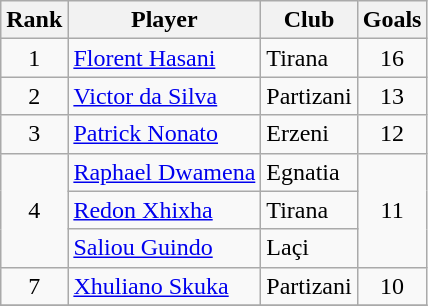<table class="wikitable" style="text-align:center">
<tr>
<th>Rank</th>
<th>Player</th>
<th>Club</th>
<th>Goals</th>
</tr>
<tr>
<td rowspan="1">1</td>
<td align="left"> <a href='#'>Florent Hasani</a></td>
<td align="left">Tirana</td>
<td rowspan="1">16</td>
</tr>
<tr>
<td rowspan="1">2</td>
<td align="left"> <a href='#'>Victor da Silva</a></td>
<td align="left">Partizani</td>
<td rowspan="1">13</td>
</tr>
<tr>
<td rowspan="1">3</td>
<td align="left"> <a href='#'>Patrick Nonato</a></td>
<td align="left">Erzeni</td>
<td rowspan="1">12</td>
</tr>
<tr>
<td rowspan="3">4</td>
<td align="left"> <a href='#'>Raphael Dwamena</a></td>
<td align="left">Egnatia</td>
<td rowspan="3">11</td>
</tr>
<tr>
<td align="left"> <a href='#'>Redon Xhixha</a></td>
<td align="left">Tirana</td>
</tr>
<tr>
<td align="left"> <a href='#'>Saliou Guindo</a></td>
<td align="left">Laçi</td>
</tr>
<tr>
<td rowspan="1">7</td>
<td align="left"> <a href='#'>Xhuliano Skuka</a></td>
<td align="left">Partizani</td>
<td rowspan="1">10</td>
</tr>
<tr>
</tr>
</table>
